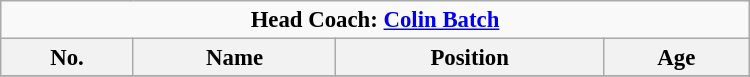<table class="wikitable"  style="width:500px; font-size:95%;">
<tr>
<td colspan=4 align=center><strong>Head Coach:  <a href='#'>Colin Batch</a></strong></td>
</tr>
<tr>
<th align="left">No.</th>
<th align="left">Name</th>
<th align="left">Position</th>
<th align="left">Age</th>
</tr>
<tr>
</tr>
</table>
